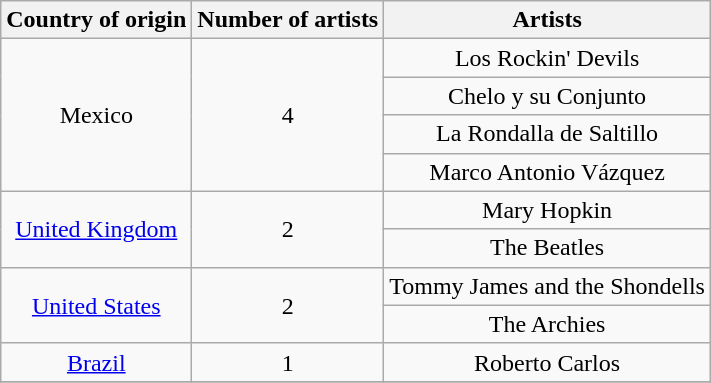<table class="wikitable">
<tr>
<th>Country of origin</th>
<th>Number of artists</th>
<th>Artists</th>
</tr>
<tr>
<td align="center" rowspan="4">Mexico</td>
<td align="center" rowspan="4">4</td>
<td align="center">Los Rockin' Devils</td>
</tr>
<tr>
<td align="center">Chelo y su Conjunto</td>
</tr>
<tr>
<td align="center">La Rondalla de Saltillo</td>
</tr>
<tr>
<td align="center">Marco Antonio Vázquez</td>
</tr>
<tr>
<td align="center" rowspan="2"><a href='#'>United Kingdom</a></td>
<td align="center" rowspan="2">2</td>
<td align="center">Mary Hopkin</td>
</tr>
<tr>
<td align="center">The Beatles</td>
</tr>
<tr>
<td align="center" rowspan="2"><a href='#'>United States</a></td>
<td align="center" rowspan="2">2</td>
<td align="center">Tommy James and the Shondells</td>
</tr>
<tr>
<td align="center">The Archies</td>
</tr>
<tr>
<td align="center"><a href='#'>Brazil</a></td>
<td align="center">1</td>
<td align="center">Roberto Carlos</td>
</tr>
<tr>
</tr>
</table>
